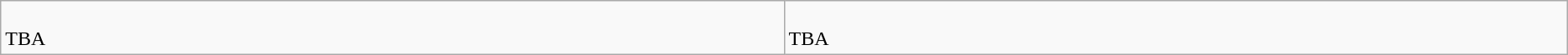<table class=wikitable>
<tr>
<td style="vertical-align:top; width:45em;"><br>
TBA</td>
<td style="vertical-align:top; width:45em;"><br>
TBA</td>
</tr>
</table>
